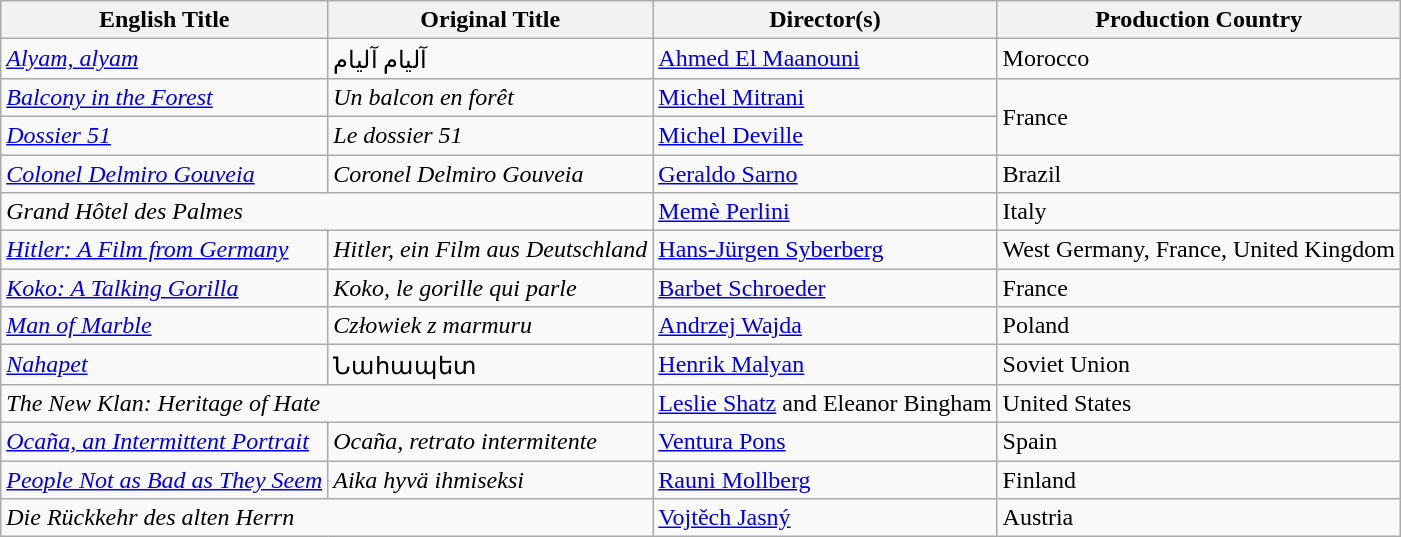<table class="wikitable">
<tr>
<th>English Title</th>
<th>Original Title</th>
<th>Director(s)</th>
<th>Production Country</th>
</tr>
<tr>
<td><em><a href='#'>Alyam, alyam</a></em></td>
<td>آليام آليام</td>
<td><a href='#'>Ahmed El Maanouni</a></td>
<td>Morocco</td>
</tr>
<tr>
<td><em><a href='#'>Balcony in the Forest</a></em></td>
<td><em>Un balcon en forêt</em></td>
<td><a href='#'>Michel Mitrani</a></td>
<td rowspan="2">France</td>
</tr>
<tr>
<td><em><a href='#'>Dossier 51</a></em></td>
<td><em>Le dossier 51</em></td>
<td><a href='#'>Michel Deville</a></td>
</tr>
<tr>
<td><em><a href='#'>Colonel Delmiro Gouveia</a></em></td>
<td><em>Coronel Delmiro Gouveia</em></td>
<td><a href='#'>Geraldo Sarno</a></td>
<td>Brazil</td>
</tr>
<tr>
<td colspan="2"><em>Grand Hôtel des Palmes</em></td>
<td><a href='#'>Memè Perlini</a></td>
<td>Italy</td>
</tr>
<tr>
<td><em><a href='#'>Hitler: A Film from Germany</a></em></td>
<td><em>Hitler, ein Film aus Deutschland</em></td>
<td><a href='#'>Hans-Jürgen Syberberg</a></td>
<td>West Germany, France, United Kingdom</td>
</tr>
<tr>
<td><em><a href='#'>Koko: A Talking Gorilla</a></em></td>
<td><em>Koko, le gorille qui parle</em></td>
<td><a href='#'>Barbet Schroeder</a></td>
<td>France</td>
</tr>
<tr>
<td><em><a href='#'>Man of Marble</a></em></td>
<td><em>Człowiek z marmuru</em></td>
<td><a href='#'>Andrzej Wajda</a></td>
<td>Poland</td>
</tr>
<tr>
<td><em><a href='#'>Nahapet</a></em></td>
<td>Նահապետ</td>
<td><a href='#'>Henrik Malyan</a></td>
<td>Soviet Union</td>
</tr>
<tr>
<td colspan="2"><em>The New Klan: Heritage of Hate</em></td>
<td><a href='#'>Leslie Shatz</a> and Eleanor Bingham</td>
<td>United States</td>
</tr>
<tr>
<td><em><a href='#'>Ocaña, an Intermittent Portrait</a></em></td>
<td><em>Ocaña, retrato intermitente</em></td>
<td><a href='#'>Ventura Pons</a></td>
<td>Spain</td>
</tr>
<tr>
<td><em><a href='#'>People Not as Bad as They Seem</a></em></td>
<td><em>Aika hyvä ihmiseksi</em></td>
<td><a href='#'>Rauni Mollberg</a></td>
<td>Finland</td>
</tr>
<tr>
<td colspan="2"><em>Die Rückkehr des alten Herrn</em></td>
<td><a href='#'>Vojtěch Jasný</a></td>
<td>Austria</td>
</tr>
</table>
